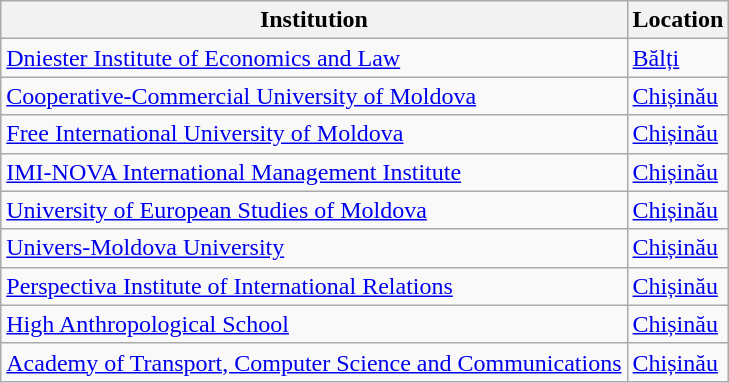<table class="wikitable sortable" style="text-align: right;">
<tr bgcolor="#efefef">
<th>Institution</th>
<th>Location</th>
</tr>
<tr>
<td align="left"><a href='#'>Dniester Institute of Economics and Law</a></td>
<td align="left"><a href='#'>Bălți</a></td>
</tr>
<tr>
<td align="left"><a href='#'>Cooperative-Commercial University of Moldova</a></td>
<td align="left"><a href='#'>Chișinău</a></td>
</tr>
<tr>
<td align="left"><a href='#'>Free International University of Moldova</a></td>
<td align="left"><a href='#'>Chișinău</a></td>
</tr>
<tr>
<td align="left"><a href='#'>IMI-NOVA International Management Institute</a></td>
<td align="left"><a href='#'>Chișinău</a></td>
</tr>
<tr>
<td align="left"><a href='#'>University of European Studies of Moldova</a></td>
<td align="left"><a href='#'>Chișinău</a></td>
</tr>
<tr>
<td align="left"><a href='#'>Univers-Moldova University</a></td>
<td align="left"><a href='#'>Chișinău</a></td>
</tr>
<tr>
<td align="left"><a href='#'>Perspectiva Institute of International Relations</a></td>
<td align="left"><a href='#'>Chișinău</a></td>
</tr>
<tr>
<td align="left"><a href='#'>High Anthropological School</a></td>
<td align="left"><a href='#'>Chișinău</a></td>
</tr>
<tr>
<td align="left"><a href='#'>Academy of Transport, Computer Science and Communications</a></td>
<td align="left"><a href='#'>Chișinău</a></td>
</tr>
</table>
